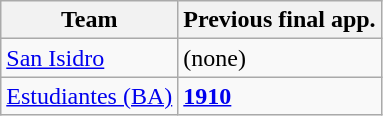<table class="wikitable">
<tr>
<th width= px>Team</th>
<th width= px>Previous final app.</th>
</tr>
<tr>
<td><a href='#'>San Isidro</a></td>
<td>(none)</td>
</tr>
<tr>
<td><a href='#'>Estudiantes (BA)</a></td>
<td><strong><a href='#'>1910</a></strong></td>
</tr>
</table>
